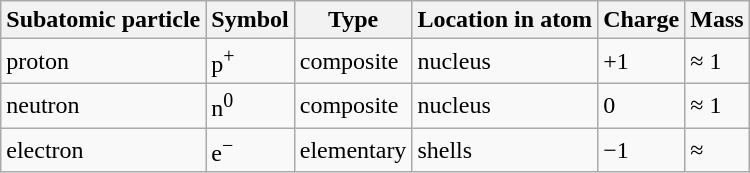<table class="wikitable">
<tr>
<th>Subatomic particle</th>
<th>Symbol</th>
<th>Type</th>
<th>Location in atom</th>
<th>Charge</th>
<th>Mass</th>
</tr>
<tr>
<td>proton</td>
<td>p<sup>+</sup></td>
<td>composite</td>
<td>nucleus</td>
<td>+1</td>
<td>≈ 1</td>
</tr>
<tr>
<td>neutron</td>
<td>n<sup>0</sup></td>
<td>composite</td>
<td>nucleus</td>
<td>0</td>
<td>≈ 1</td>
</tr>
<tr>
<td>electron</td>
<td>e<sup>−</sup></td>
<td>elementary</td>
<td>shells</td>
<td>−1</td>
<td>≈ </td>
</tr>
</table>
